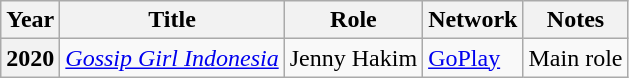<table class="wikitable plainrowheaders sortable">
<tr>
<th scope="col">Year</th>
<th scope="col">Title</th>
<th scope="col">Role</th>
<th scope="col">Network</th>
<th scope="col" class="unsortable">Notes</th>
</tr>
<tr>
<th scope="row">2020</th>
<td><em><a href='#'>Gossip Girl Indonesia</a></em></td>
<td>Jenny Hakim</td>
<td><a href='#'>GoPlay</a></td>
<td>Main role</td>
</tr>
</table>
